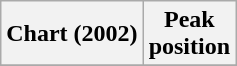<table class="wikitable plainrowheaders" style="text-align:center">
<tr>
<th scope="col">Chart (2002)</th>
<th scope="col">Peak<br> position</th>
</tr>
<tr>
</tr>
</table>
